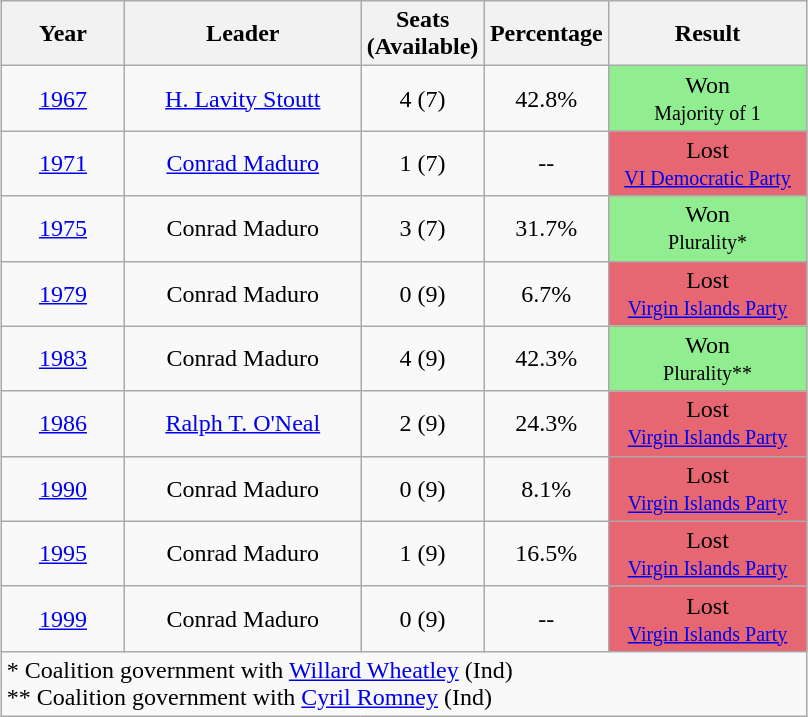<table class="wikitable" style="margin: 1em auto 1em auto">
<tr>
<th align="center" width="75">Year</th>
<th align="center" width="150">Leader</th>
<th align="center" width="75">Seats (Available)</th>
<th align="center" width="75">Percentage</th>
<th align="center" width="125">Result</th>
</tr>
<tr>
<td align="center"><a href='#'>1967</a></td>
<td align="center"><a href='#'>H. Lavity Stoutt</a></td>
<td align="center">4 (7)</td>
<td align="center">42.8%</td>
<td align="center" style="background: #90EE90;">Won<br><small>Majority of 1</small></td>
</tr>
<tr>
<td align="center"><a href='#'>1971</a></td>
<td align="center"><a href='#'>Conrad Maduro</a></td>
<td align="center">1 (7)</td>
<td align="center">--</td>
<td align="center" style="background: #E66771;">Lost<br><small><a href='#'>VI Democratic Party</a></small></td>
</tr>
<tr>
<td align="center"><a href='#'>1975</a></td>
<td align="center">Conrad Maduro</td>
<td align="center">3 (7)</td>
<td align="center">31.7%</td>
<td align="center" style="background: #90EE90;">Won<br><small>Plurality*</small></td>
</tr>
<tr>
<td align="center"><a href='#'>1979</a></td>
<td align="center">Conrad Maduro</td>
<td align="center">0 (9)</td>
<td align="center">6.7%</td>
<td align="center" style="background: #E66771;">Lost<br><small><a href='#'>Virgin Islands Party</a></small></td>
</tr>
<tr>
<td align="center"><a href='#'>1983</a></td>
<td align="center">Conrad Maduro</td>
<td align="center">4 (9)</td>
<td align="center">42.3%</td>
<td align="center" style="background: #90EE90;">Won<br><small>Plurality**</small></td>
</tr>
<tr>
<td align="center"><a href='#'>1986</a></td>
<td align="center"><a href='#'>Ralph T. O'Neal</a></td>
<td align="center">2 (9)</td>
<td align="center">24.3%</td>
<td align="center" style="background: #E66771;">Lost<br><small><a href='#'>Virgin Islands Party</a></small></td>
</tr>
<tr>
<td align="center"><a href='#'>1990</a></td>
<td align="center">Conrad Maduro</td>
<td align="center">0 (9)</td>
<td align="center">8.1%</td>
<td align="center" style="background: #E66771;">Lost<br><small><a href='#'>Virgin Islands Party</a></small></td>
</tr>
<tr>
<td align="center"><a href='#'>1995</a></td>
<td align="center">Conrad Maduro</td>
<td align="center">1 (9)</td>
<td align="center">16.5%</td>
<td align="center" style="background: #E66771;">Lost<br><small><a href='#'>Virgin Islands Party</a></small></td>
</tr>
<tr>
<td align="center"><a href='#'>1999</a></td>
<td align="center">Conrad Maduro</td>
<td align="center">0 (9)</td>
<td align="center">--</td>
<td align="center" style="background: #E66771;">Lost<br><small><a href='#'>Virgin Islands Party</a></small></td>
</tr>
<tr>
<td colspan=5>* Coalition government with <a href='#'>Willard Wheatley</a> (Ind)<br>** Coalition government with <a href='#'>Cyril Romney</a> (Ind)</td>
</tr>
</table>
